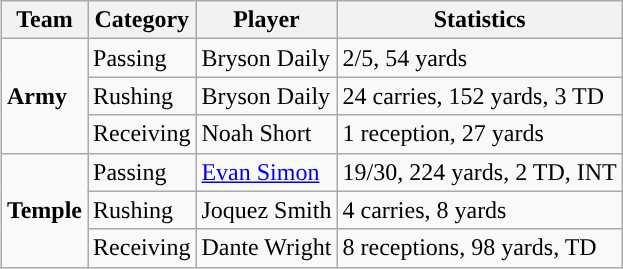<table class="wikitable" style="float: right;">
<tr>
<th>Team</th>
<th>Category</th>
<th>Player</th>
<th>Statistics</th>
</tr>
<tr>
<td rowspan=3><strong>Army</strong></td>
<td>Passing</td>
<td>Bryson Daily</td>
<td>2/5, 54 yards</td>
</tr>
<tr>
<td>Rushing</td>
<td>Bryson Daily</td>
<td>24 carries, 152 yards, 3 TD</td>
</tr>
<tr>
<td>Receiving</td>
<td>Noah Short</td>
<td>1 reception, 27 yards</td>
</tr>
<tr>
<td rowspan=3><strong>Temple</strong></td>
<td>Passing</td>
<td><a href='#'>Evan Simon</a></td>
<td>19/30, 224 yards, 2 TD, INT</td>
</tr>
<tr>
<td>Rushing</td>
<td>Joquez Smith</td>
<td>4 carries, 8 yards</td>
</tr>
<tr>
<td>Receiving</td>
<td>Dante Wright</td>
<td>8 receptions, 98 yards, TD</td>
</tr>
</table>
